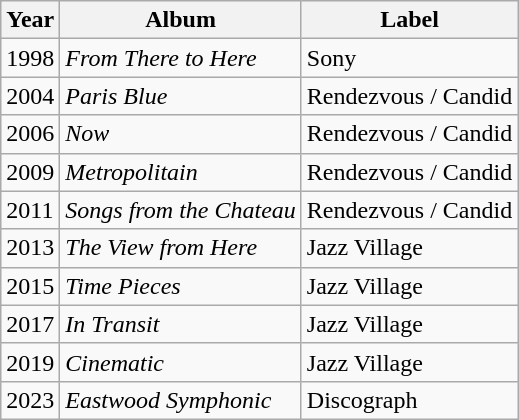<table class="wikitable">
<tr>
<th>Year</th>
<th>Album</th>
<th>Label</th>
</tr>
<tr>
<td>1998</td>
<td><em>From There to Here</em></td>
<td>Sony</td>
</tr>
<tr>
<td>2004</td>
<td><em>Paris Blue</em></td>
<td>Rendezvous / Candid</td>
</tr>
<tr>
<td>2006</td>
<td><em>Now</em></td>
<td>Rendezvous / Candid</td>
</tr>
<tr>
<td>2009</td>
<td><em>Metropolitain</em></td>
<td>Rendezvous / Candid</td>
</tr>
<tr>
<td>2011</td>
<td><em>Songs from the Chateau</em></td>
<td>Rendezvous / Candid</td>
</tr>
<tr>
<td>2013</td>
<td><em>The View from Here</em></td>
<td>Jazz Village</td>
</tr>
<tr>
<td>2015</td>
<td><em>Time Pieces</em></td>
<td>Jazz Village</td>
</tr>
<tr>
<td>2017</td>
<td><em>In Transit</em></td>
<td>Jazz Village</td>
</tr>
<tr>
<td>2019</td>
<td><em>Cinematic</em></td>
<td>Jazz Village</td>
</tr>
<tr>
<td>2023</td>
<td><em>Eastwood Symphonic</em></td>
<td>Discograph</td>
</tr>
</table>
